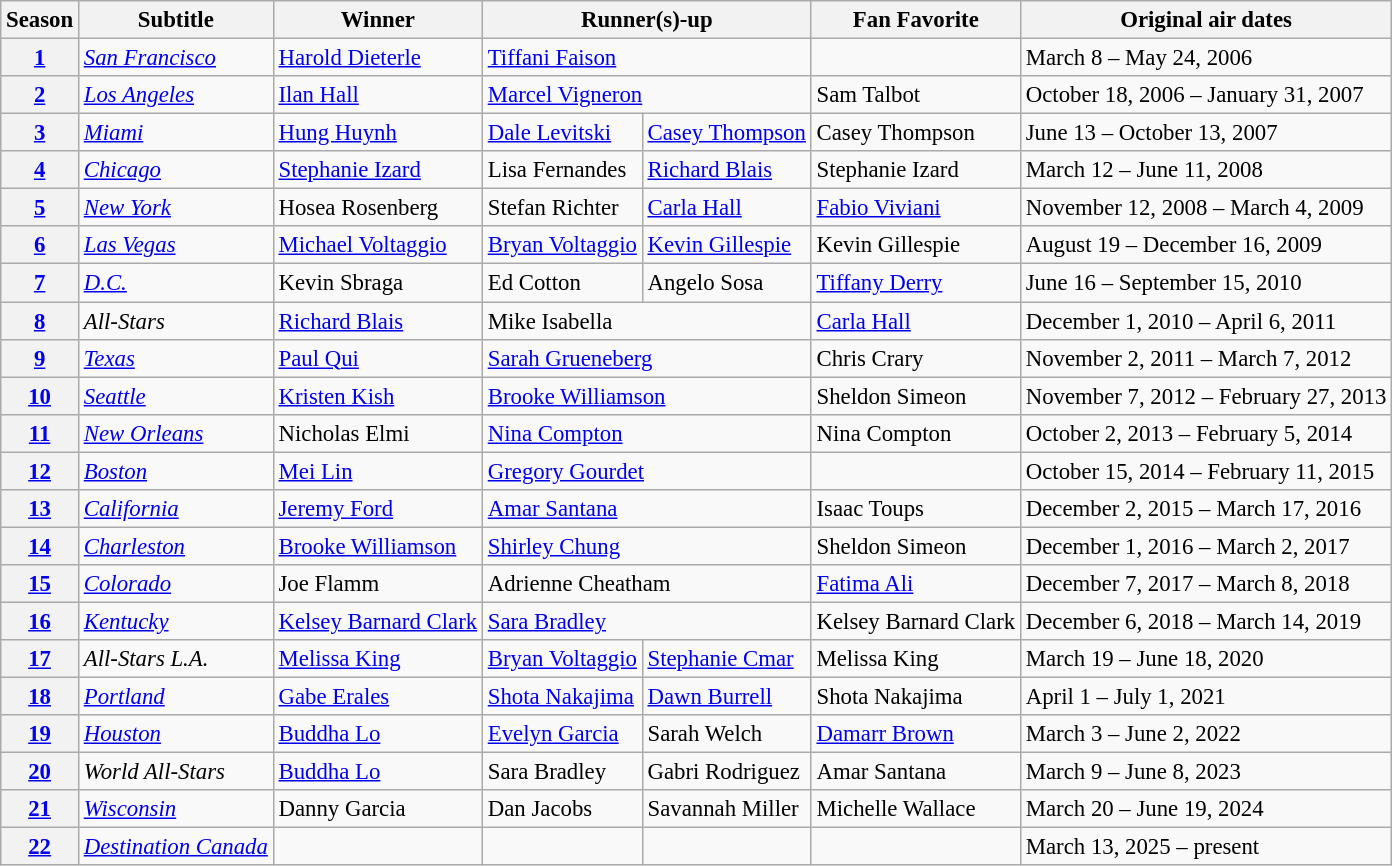<table class="wikitable" style="text-align:left; font-size:95%">
<tr>
<th scope="col">Season</th>
<th scope="col">Subtitle</th>
<th scope="col">Winner</th>
<th scope="col" colspan="2">Runner(s)-up</th>
<th scope="col">Fan Favorite</th>
<th scope="col">Original air dates</th>
</tr>
<tr>
<th scope="row"><a href='#'>1</a></th>
<td><em><a href='#'>San Francisco</a></em></td>
<td><a href='#'>Harold Dieterle</a></td>
<td colspan="2"><a href='#'>Tiffani Faison</a></td>
<td></td>
<td>March 8 – May 24, 2006</td>
</tr>
<tr>
<th scope="row"><a href='#'>2</a></th>
<td><em><a href='#'>Los Angeles</a></em></td>
<td><a href='#'>Ilan Hall</a></td>
<td colspan="2"><a href='#'>Marcel Vigneron</a></td>
<td>Sam Talbot</td>
<td>October 18, 2006 – January 31, 2007</td>
</tr>
<tr>
<th scope="row"><a href='#'>3</a></th>
<td><em><a href='#'>Miami</a></em></td>
<td><a href='#'>Hung Huynh</a></td>
<td><a href='#'>Dale Levitski</a></td>
<td><a href='#'>Casey Thompson</a></td>
<td>Casey Thompson</td>
<td>June 13 – October 13, 2007</td>
</tr>
<tr>
<th scope="row"><a href='#'>4</a></th>
<td><em><a href='#'>Chicago</a></em></td>
<td><a href='#'>Stephanie Izard</a></td>
<td>Lisa Fernandes</td>
<td><a href='#'>Richard Blais</a></td>
<td>Stephanie Izard</td>
<td>March 12 – June 11, 2008</td>
</tr>
<tr>
<th scope="row"><a href='#'>5</a></th>
<td><em><a href='#'>New York</a></em></td>
<td>Hosea Rosenberg</td>
<td>Stefan Richter</td>
<td><a href='#'>Carla Hall</a></td>
<td><a href='#'>Fabio Viviani</a></td>
<td>November 12, 2008 – March 4, 2009</td>
</tr>
<tr>
<th scope="row"><a href='#'>6</a></th>
<td><em><a href='#'>Las Vegas</a></em></td>
<td><a href='#'>Michael Voltaggio</a></td>
<td><a href='#'>Bryan Voltaggio</a></td>
<td><a href='#'>Kevin Gillespie</a></td>
<td>Kevin Gillespie</td>
<td>August 19 – December 16, 2009</td>
</tr>
<tr>
<th scope="row"><a href='#'>7</a></th>
<td><em><a href='#'>D.C.</a></em></td>
<td>Kevin Sbraga</td>
<td>Ed Cotton</td>
<td>Angelo Sosa</td>
<td><a href='#'>Tiffany Derry</a></td>
<td>June 16 – September 15, 2010</td>
</tr>
<tr>
<th scope="row"><a href='#'>8</a></th>
<td><em>All-Stars</em></td>
<td><a href='#'>Richard Blais</a></td>
<td colspan="2">Mike Isabella</td>
<td><a href='#'>Carla Hall</a></td>
<td>December 1, 2010 – April 6, 2011</td>
</tr>
<tr>
<th scope="row"><a href='#'>9</a></th>
<td><em><a href='#'>Texas</a></em></td>
<td><a href='#'>Paul Qui</a></td>
<td colspan="2"><a href='#'>Sarah Grueneberg</a></td>
<td>Chris Crary</td>
<td>November 2, 2011 – March 7, 2012</td>
</tr>
<tr>
<th scope="row"><a href='#'>10</a></th>
<td><em><a href='#'>Seattle</a></em></td>
<td><a href='#'>Kristen Kish</a></td>
<td colspan="2"><a href='#'>Brooke Williamson</a></td>
<td>Sheldon Simeon</td>
<td>November 7, 2012 – February 27, 2013</td>
</tr>
<tr>
<th scope="row"><a href='#'>11</a></th>
<td><em><a href='#'>New Orleans</a></em></td>
<td>Nicholas Elmi</td>
<td colspan="2"><a href='#'>Nina Compton</a></td>
<td>Nina Compton</td>
<td>October 2, 2013 – February 5, 2014</td>
</tr>
<tr>
<th scope="row"><a href='#'>12</a></th>
<td><em><a href='#'>Boston</a></em></td>
<td><a href='#'>Mei Lin</a></td>
<td colspan="2"><a href='#'>Gregory Gourdet</a></td>
<td></td>
<td>October 15, 2014 – February 11, 2015</td>
</tr>
<tr>
<th scope="row"><a href='#'>13</a></th>
<td><em><a href='#'>California</a></em></td>
<td><a href='#'>Jeremy Ford</a></td>
<td colspan="2"><a href='#'>Amar Santana</a></td>
<td>Isaac Toups</td>
<td>December 2, 2015 – March 17, 2016</td>
</tr>
<tr>
<th scope="row"><a href='#'>14</a></th>
<td><em><a href='#'>Charleston</a></em></td>
<td><a href='#'>Brooke Williamson</a></td>
<td colspan="2"><a href='#'>Shirley Chung</a></td>
<td>Sheldon Simeon</td>
<td>December 1, 2016 – March 2, 2017</td>
</tr>
<tr>
<th scope="row"><a href='#'>15</a></th>
<td><em><a href='#'>Colorado</a></em></td>
<td>Joe Flamm</td>
<td colspan="2">Adrienne Cheatham</td>
<td><a href='#'>Fatima Ali</a></td>
<td>December 7, 2017 – March 8, 2018</td>
</tr>
<tr>
<th scope="row"><a href='#'>16</a></th>
<td><em><a href='#'>Kentucky</a></em></td>
<td><a href='#'>Kelsey Barnard Clark</a></td>
<td colspan="2"><a href='#'>Sara Bradley</a></td>
<td>Kelsey Barnard Clark</td>
<td>December 6, 2018 – March 14, 2019</td>
</tr>
<tr>
<th scope="row"><a href='#'>17</a></th>
<td><em>All-Stars L.A.</em></td>
<td><a href='#'>Melissa King</a></td>
<td><a href='#'>Bryan Voltaggio</a></td>
<td><a href='#'>Stephanie Cmar</a></td>
<td>Melissa King</td>
<td>March 19 – June 18, 2020</td>
</tr>
<tr>
<th scope="row"><a href='#'>18</a></th>
<td><em><a href='#'>Portland</a></em></td>
<td><a href='#'>Gabe Erales</a></td>
<td><a href='#'>Shota Nakajima</a></td>
<td><a href='#'>Dawn Burrell</a></td>
<td>Shota Nakajima</td>
<td>April 1 – July 1, 2021</td>
</tr>
<tr>
<th scope="row"><a href='#'>19</a></th>
<td><em><a href='#'>Houston</a></em></td>
<td><a href='#'>Buddha Lo</a></td>
<td><a href='#'>Evelyn Garcia</a></td>
<td>Sarah Welch</td>
<td><a href='#'>Damarr Brown</a></td>
<td>March 3 – June 2, 2022</td>
</tr>
<tr>
<th scope="row"><a href='#'>20</a></th>
<td><em>World All-Stars</em></td>
<td><a href='#'>Buddha Lo</a></td>
<td>Sara Bradley</td>
<td>Gabri Rodriguez</td>
<td>Amar Santana</td>
<td>March 9 – June 8, 2023</td>
</tr>
<tr>
<th scope="row"><a href='#'>21</a></th>
<td><em><a href='#'>Wisconsin</a></em></td>
<td>Danny Garcia</td>
<td>Dan Jacobs</td>
<td>Savannah Miller</td>
<td>Michelle Wallace</td>
<td>March 20 – June 19, 2024</td>
</tr>
<tr>
<th scope="row"><a href='#'>22</a></th>
<td><em><a href='#'>Destination Canada</a></em></td>
<td></td>
<td></td>
<td></td>
<td></td>
<td>March 13, 2025 – present</td>
</tr>
</table>
